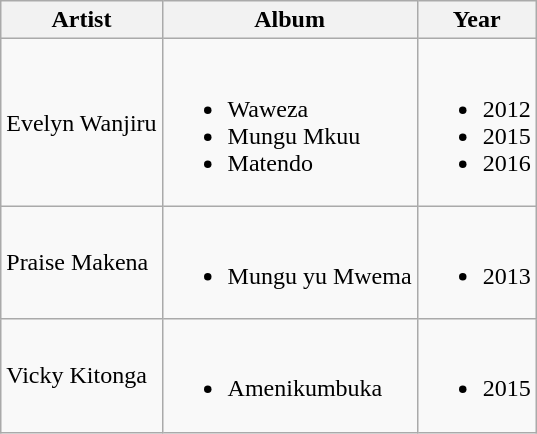<table class="wikitable">
<tr>
<th>Artist</th>
<th>Album</th>
<th>Year</th>
</tr>
<tr>
<td>Evelyn Wanjiru</td>
<td><br><ul><li>Waweza</li><li>Mungu Mkuu</li><li>Matendo</li></ul></td>
<td><br><ul><li>2012</li><li>2015</li><li>2016</li></ul></td>
</tr>
<tr>
<td>Praise Makena</td>
<td><br><ul><li>Mungu yu Mwema</li></ul></td>
<td><br><ul><li>2013</li></ul></td>
</tr>
<tr>
<td>Vicky Kitonga</td>
<td><br><ul><li>Amenikumbuka</li></ul></td>
<td><br><ul><li>2015</li></ul></td>
</tr>
</table>
